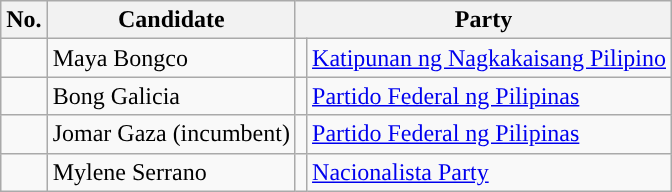<table class="wikitable sortable" style="text-align:left;">
<tr>
<th>No.</th>
<th>Candidate</th>
<th colspan="2">Party</th>
</tr>
<tr>
<td></td>
<td>Maya Bongco</td>
<td></td>
<td><a href='#'>Katipunan ng Nagkakaisang Pilipino</a></td>
</tr>
<tr>
<td></td>
<td>Bong Galicia</td>
<td></td>
<td><a href='#'>Partido Federal ng Pilipinas</a></td>
</tr>
<tr>
<td></td>
<td>Jomar Gaza (incumbent)</td>
<td></td>
<td><a href='#'>Partido Federal ng Pilipinas</a></td>
</tr>
<tr>
<td></td>
<td>Mylene Serrano</td>
<td></td>
<td><a href='#'>Nacionalista Party</a></td>
</tr>
</table>
